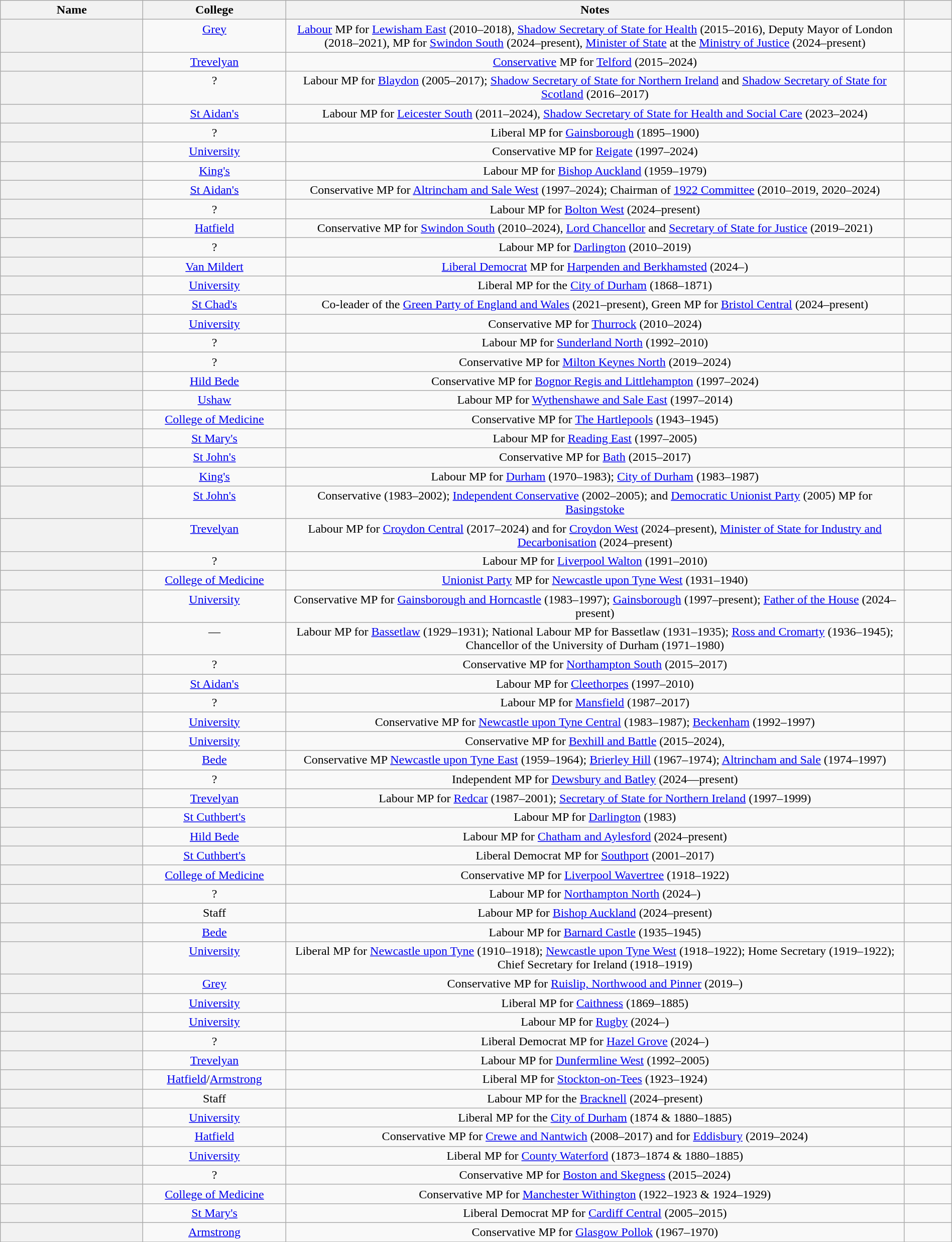<table class="wikitable sortable" style="width:100%">
<tr>
<th width="15%">Name</th>
<th width="15%">College</th>
<th width="65%">Notes</th>
<th width="5%"></th>
</tr>
<tr valign="top">
<th scope=row></th>
<td align="center"><a href='#'>Grey</a></td>
<td align="center"><a href='#'>Labour</a> MP for <a href='#'>Lewisham East</a> (2010–2018), <a href='#'>Shadow Secretary of State for Health</a> (2015–2016), Deputy Mayor of London (2018–2021), MP for <a href='#'>Swindon South</a> (2024–present), <a href='#'>Minister of State</a> at the <a href='#'>Ministry of Justice</a> (2024–present)</td>
<td align="center"></td>
</tr>
<tr valign="top">
<th scope=row></th>
<td align="center"><a href='#'>Trevelyan</a></td>
<td align="center"><a href='#'>Conservative</a> MP for <a href='#'>Telford</a> (2015–2024)</td>
<td align="center"></td>
</tr>
<tr valign="top">
<th scope=row></th>
<td align="center">?</td>
<td align="center">Labour MP for <a href='#'>Blaydon</a> (2005–2017); <a href='#'>Shadow Secretary of State for Northern Ireland</a> and <a href='#'>Shadow Secretary of State for Scotland</a> (2016–2017)</td>
<td align="center"></td>
</tr>
<tr valign="top">
<th scope=row></th>
<td align="center"><a href='#'>St Aidan's</a></td>
<td align="center">Labour MP for <a href='#'>Leicester South</a> (2011–2024), <a href='#'>Shadow Secretary of State for Health and Social Care</a> (2023–2024)</td>
<td align="center"></td>
</tr>
<tr valign="top">
<th scope=row></th>
<td align="center">?</td>
<td align="center">Liberal MP for <a href='#'>Gainsborough</a> (1895–1900)</td>
<td align="center"></td>
</tr>
<tr valign="top">
<th scope=row></th>
<td align="center"><a href='#'>University</a></td>
<td align="center">Conservative MP for <a href='#'>Reigate</a> (1997–2024)</td>
<td align="center"></td>
</tr>
<tr valign="top">
<th scope=row></th>
<td align="center"><a href='#'>King's</a></td>
<td align="center">Labour MP for <a href='#'>Bishop Auckland</a> (1959–1979)</td>
<td align="center"></td>
</tr>
<tr valign="top">
<th scope=row></th>
<td align="center"><a href='#'>St Aidan's</a></td>
<td align="center">Conservative MP for <a href='#'>Altrincham and Sale West</a> (1997–2024); Chairman of <a href='#'>1922 Committee</a> (2010–2019, 2020–2024)</td>
<td align="center"></td>
</tr>
<tr valign="top">
<th scope=row></th>
<td align="center">?</td>
<td align="center">Labour MP for <a href='#'>Bolton West</a> (2024–present)</td>
<td align="center"></td>
</tr>
<tr valign="top">
<th scope=row></th>
<td align="center"><a href='#'>Hatfield</a></td>
<td align="center">Conservative MP for <a href='#'>Swindon South</a> (2010–2024), <a href='#'>Lord Chancellor</a> and <a href='#'>Secretary of State for Justice</a> (2019–2021)</td>
<td align="center"></td>
</tr>
<tr valign="top">
<th scope=row></th>
<td align="center">?</td>
<td align="center">Labour MP for <a href='#'>Darlington</a> (2010–2019)</td>
<td align="center"></td>
</tr>
<tr valign="top">
<th scope=row></th>
<td align="center"><a href='#'>Van Mildert</a></td>
<td align="center"><a href='#'>Liberal Democrat</a> MP for <a href='#'>Harpenden and Berkhamsted</a> (2024–)</td>
<td align="center"></td>
</tr>
<tr valign="top">
<th scope=row></th>
<td align="center"><a href='#'>University</a></td>
<td align="center">Liberal MP for the <a href='#'>City of Durham</a> (1868–1871)</td>
<td align="center"></td>
</tr>
<tr valign="top">
<th scope=row></th>
<td align="center"><a href='#'>St Chad's</a></td>
<td align="center">Co-leader of the <a href='#'>Green Party of England and Wales</a> (2021–present), Green MP for <a href='#'>Bristol Central</a> (2024–present)</td>
<td align="center"></td>
</tr>
<tr valign="top">
<th scope=row></th>
<td align="center"><a href='#'>University</a></td>
<td align="center">Conservative MP for <a href='#'>Thurrock</a> (2010–2024)</td>
<td align="center"></td>
</tr>
<tr valign="top">
<th scope=row></th>
<td align="center">?</td>
<td align="center">Labour MP for <a href='#'>Sunderland North</a> (1992–2010)</td>
<td align="center"></td>
</tr>
<tr valign="top">
<th scope=row></th>
<td align="center">?</td>
<td align="center">Conservative MP for <a href='#'>Milton Keynes North</a> (2019–2024)</td>
<td align="center"></td>
</tr>
<tr valign="top">
<th scope=row></th>
<td align="center"><a href='#'>Hild Bede</a></td>
<td align="center">Conservative MP for <a href='#'>Bognor Regis and Littlehampton</a> (1997–2024)</td>
<td align="center"></td>
</tr>
<tr valign="top">
<th scope=row></th>
<td align="center"><a href='#'>Ushaw</a></td>
<td align="center">Labour MP for <a href='#'>Wythenshawe and Sale East</a> (1997–2014)</td>
<td align="center"></td>
</tr>
<tr valign="top">
<th scope=row></th>
<td align="center"><a href='#'>College of Medicine</a></td>
<td align="center">Conservative MP for <a href='#'>The Hartlepools</a> (1943–1945)</td>
<td align="center"></td>
</tr>
<tr valign="top">
<th scope=row></th>
<td align="center"><a href='#'>St Mary's</a></td>
<td align="center">Labour MP for <a href='#'>Reading East</a> (1997–2005)</td>
<td align="center"></td>
</tr>
<tr valign="top">
<th scope=row></th>
<td align="center"><a href='#'>St John's</a></td>
<td align="center">Conservative MP for <a href='#'>Bath</a> (2015–2017)</td>
<td align="center"></td>
</tr>
<tr valign="top">
<th scope=row></th>
<td align="center"><a href='#'>King's</a></td>
<td align="center">Labour MP for <a href='#'>Durham</a> (1970–1983); <a href='#'>City of Durham</a> (1983–1987)</td>
<td align="center"></td>
</tr>
<tr valign="top">
<th scope=row></th>
<td align="center"><a href='#'>St John's</a></td>
<td align="center">Conservative (1983–2002); <a href='#'>Independent Conservative</a> (2002–2005); and <a href='#'>Democratic Unionist Party</a> (2005) MP for <a href='#'>Basingstoke</a></td>
<td align="center"></td>
</tr>
<tr valign="top">
<th scope=row></th>
<td align="center"><a href='#'>Trevelyan</a></td>
<td align="center">Labour MP for <a href='#'>Croydon Central</a> (2017–2024) and for <a href='#'>Croydon West</a> (2024–present), <a href='#'>Minister of State for Industry and Decarbonisation</a> (2024–present)</td>
<td align="center"></td>
</tr>
<tr valign="top">
<th scope=row></th>
<td align="center">?</td>
<td align="center">Labour MP for <a href='#'>Liverpool Walton</a> (1991–2010)</td>
<td align="center"></td>
</tr>
<tr valign="top">
<th scope=row></th>
<td align="center"><a href='#'>College of Medicine</a></td>
<td align="center"><a href='#'>Unionist Party</a> MP for <a href='#'>Newcastle upon Tyne West</a> (1931–1940)</td>
<td align="center"></td>
</tr>
<tr valign="top">
<th scope=row></th>
<td align="center"><a href='#'>University</a></td>
<td align="center">Conservative MP for <a href='#'>Gainsborough and Horncastle</a> (1983–1997); <a href='#'>Gainsborough</a> (1997–present); <a href='#'>Father of the House</a> (2024–present)</td>
<td align="center"></td>
</tr>
<tr valign="top">
<th scope=row></th>
<td align="center">―</td>
<td align="center">Labour MP for <a href='#'>Bassetlaw</a> (1929–1931); National Labour MP for Bassetlaw (1931–1935); <a href='#'>Ross and Cromarty</a> (1936–1945); Chancellor of the University of Durham (1971–1980)</td>
<td align="center"></td>
</tr>
<tr valign="top">
<th scope=row></th>
<td align="center">?</td>
<td align="center">Conservative MP for <a href='#'>Northampton South</a> (2015–2017)</td>
<td align="center"></td>
</tr>
<tr valign="top">
<th scope=row></th>
<td align="center"><a href='#'>St Aidan's</a></td>
<td align="center">Labour MP for <a href='#'>Cleethorpes</a> (1997–2010)</td>
<td align="center"></td>
</tr>
<tr valign="top">
<th scope=row></th>
<td align="center">?</td>
<td align="center">Labour MP for <a href='#'>Mansfield</a> (1987–2017)</td>
<td align="center"></td>
</tr>
<tr valign="top">
<th scope=row></th>
<td align="center"><a href='#'>University</a></td>
<td align="center">Conservative MP for <a href='#'>Newcastle upon Tyne Central</a> (1983–1987); <a href='#'>Beckenham</a> (1992–1997)</td>
<td align="center"></td>
</tr>
<tr valign="top">
<th scope=row></th>
<td align="center"><a href='#'>University</a></td>
<td align="center">Conservative MP for <a href='#'>Bexhill and Battle</a> (2015–2024),</td>
<td align="center"></td>
</tr>
<tr valign="top">
<th scope=row></th>
<td align="center"><a href='#'>Bede</a></td>
<td align="center">Conservative MP <a href='#'>Newcastle upon Tyne East</a> (1959–1964); <a href='#'>Brierley Hill</a> (1967–1974); <a href='#'>Altrincham and Sale</a> (1974–1997)</td>
<td align="center"></td>
</tr>
<tr valign="top">
<th scope=row></th>
<td align="center">?</td>
<td align="center">Independent MP for <a href='#'>Dewsbury and Batley</a> (2024—present)</td>
<td align="center"></td>
</tr>
<tr valign="top">
<th scope=row></th>
<td align="center"><a href='#'>Trevelyan</a></td>
<td align="center">Labour MP for <a href='#'>Redcar</a> (1987–2001); <a href='#'>Secretary of State for Northern Ireland</a> (1997–1999)</td>
<td align="center"></td>
</tr>
<tr valign="top">
<th scope=row></th>
<td align="center"><a href='#'>St Cuthbert's</a></td>
<td align="center">Labour MP for <a href='#'>Darlington</a> (1983)</td>
<td align="center"></td>
</tr>
<tr valign="top">
<th scope=row></th>
<td align="center"><a href='#'>Hild Bede</a></td>
<td align="center">Labour MP for <a href='#'>Chatham and Aylesford</a> (2024–present)</td>
<td align="center"></td>
</tr>
<tr valign="top">
<th scope=row></th>
<td align="center"><a href='#'>St Cuthbert's</a></td>
<td align="center">Liberal Democrat MP for <a href='#'>Southport</a> (2001–2017)</td>
<td align="center"></td>
</tr>
<tr valign="top">
<th scope=row></th>
<td align="center"><a href='#'>College of Medicine</a></td>
<td align="center">Conservative MP for <a href='#'>Liverpool Wavertree</a> (1918–1922)</td>
<td align="center"></td>
</tr>
<tr valign="top">
<th scope=row></th>
<td align="center">?</td>
<td align="center">Labour MP for <a href='#'>Northampton North</a> (2024–)</td>
<td align="center"></td>
</tr>
<tr valign="top">
<th scope=row></th>
<td align="center">Staff</td>
<td align="center">Labour MP for <a href='#'>Bishop Auckland</a> (2024–present)</td>
<td align="center"></td>
</tr>
<tr valign="top">
<th scope=row></th>
<td align="center"><a href='#'>Bede</a></td>
<td align="center">Labour MP for <a href='#'>Barnard Castle</a> (1935–1945)</td>
<td align="center"></td>
</tr>
<tr valign="top">
<th scope=row></th>
<td align="center"><a href='#'>University</a></td>
<td align="center">Liberal MP for <a href='#'>Newcastle upon Tyne</a> (1910–1918); <a href='#'>Newcastle upon Tyne West</a> (1918–1922); Home Secretary (1919–1922); Chief Secretary for Ireland (1918–1919)</td>
<td align="center"></td>
</tr>
<tr valign="top">
<th scope=row></th>
<td align="center"><a href='#'>Grey</a></td>
<td align="center">Conservative MP for <a href='#'>Ruislip, Northwood and Pinner</a> (2019–)</td>
<td align="center"></td>
</tr>
<tr valign="top">
<th scope=row></th>
<td align="center"><a href='#'>University</a></td>
<td align="center">Liberal MP for <a href='#'>Caithness</a> (1869–1885)</td>
<td align="center"></td>
</tr>
<tr valign="top">
<th scope=row></th>
<td align="center"><a href='#'>University</a></td>
<td align="center">Labour MP for <a href='#'>Rugby</a> (2024–)</td>
<td align="center"></td>
</tr>
<tr valign="top">
<th scope=row></th>
<td align="center">?</td>
<td align="center">Liberal Democrat MP for <a href='#'>Hazel Grove</a> (2024–)</td>
<td align="center"></td>
</tr>
<tr valign="top">
<th scope=row></th>
<td align="center"><a href='#'>Trevelyan</a></td>
<td align="center">Labour MP for <a href='#'>Dunfermline West</a> (1992–2005)</td>
<td align="center"></td>
</tr>
<tr valign="top">
<th scope=row></th>
<td align="center"><a href='#'>Hatfield</a>/<a href='#'>Armstrong</a></td>
<td align="center">Liberal MP for <a href='#'>Stockton-on-Tees</a> (1923–1924)</td>
<td align="center"></td>
</tr>
<tr valign="top">
<th scope=row></th>
<td align="center">Staff</td>
<td align="center">Labour MP for the <a href='#'>Bracknell</a> (2024–present)</td>
<td align="center"></td>
</tr>
<tr valign="top">
<th scope=row></th>
<td align="center"><a href='#'>University</a></td>
<td align="center">Liberal MP for the <a href='#'>City of Durham</a> (1874 & 1880–1885)</td>
<td align="center"></td>
</tr>
<tr valign="top">
<th scope=row></th>
<td align="center"><a href='#'>Hatfield</a></td>
<td align="center">Conservative MP for <a href='#'>Crewe and Nantwich</a> (2008–2017) and for <a href='#'>Eddisbury</a> (2019–2024)</td>
<td align="center"></td>
</tr>
<tr valign="top">
<th scope=row></th>
<td align="center"><a href='#'>University</a></td>
<td align="center">Liberal MP for <a href='#'>County Waterford</a> (1873–1874 & 1880–1885)</td>
<td align="center"></td>
</tr>
<tr valign="top">
<th scope=row></th>
<td align="center">?</td>
<td align="center">Conservative MP for <a href='#'>Boston and Skegness</a> (2015–2024)</td>
<td align="center"></td>
</tr>
<tr valign="top">
<th scope=row></th>
<td align="center"><a href='#'>College of Medicine</a></td>
<td align="center">Conservative MP for <a href='#'>Manchester Withington</a> (1922–1923 & 1924–1929)</td>
<td align="center"></td>
</tr>
<tr valign="top">
<th scope=row></th>
<td align="center"><a href='#'>St Mary's</a></td>
<td align="center">Liberal Democrat MP for <a href='#'>Cardiff Central</a> (2005–2015)</td>
<td align="center"></td>
</tr>
<tr valign="top">
<th scope=row></th>
<td align="center"><a href='#'>Armstrong</a></td>
<td align="center">Conservative MP for <a href='#'>Glasgow Pollok</a> (1967–1970)</td>
<td align="center"></td>
</tr>
<tr valign="top">
</tr>
</table>
